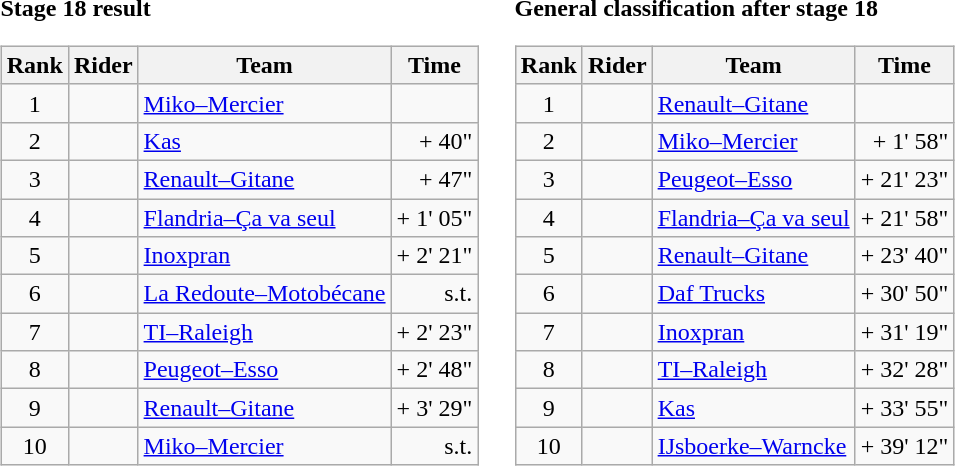<table>
<tr>
<td><strong>Stage 18 result</strong><br><table class="wikitable">
<tr>
<th scope="col">Rank</th>
<th scope="col">Rider</th>
<th scope="col">Team</th>
<th scope="col">Time</th>
</tr>
<tr>
<td style="text-align:center;">1</td>
<td></td>
<td><a href='#'>Miko–Mercier</a></td>
<td style="text-align:right;"></td>
</tr>
<tr>
<td style="text-align:center;">2</td>
<td></td>
<td><a href='#'>Kas</a></td>
<td style="text-align:right;">+ 40"</td>
</tr>
<tr>
<td style="text-align:center;">3</td>
<td></td>
<td><a href='#'>Renault–Gitane</a></td>
<td style="text-align:right;">+ 47"</td>
</tr>
<tr>
<td style="text-align:center;">4</td>
<td></td>
<td><a href='#'>Flandria–Ça va seul</a></td>
<td style="text-align:right;">+ 1' 05"</td>
</tr>
<tr>
<td style="text-align:center;">5</td>
<td></td>
<td><a href='#'>Inoxpran</a></td>
<td style="text-align:right;">+ 2' 21"</td>
</tr>
<tr>
<td style="text-align:center;">6</td>
<td></td>
<td><a href='#'>La Redoute–Motobécane</a></td>
<td style="text-align:right;">s.t.</td>
</tr>
<tr>
<td style="text-align:center;">7</td>
<td></td>
<td><a href='#'>TI–Raleigh</a></td>
<td style="text-align:right;">+ 2' 23"</td>
</tr>
<tr>
<td style="text-align:center;">8</td>
<td></td>
<td><a href='#'>Peugeot–Esso</a></td>
<td style="text-align:right;">+ 2' 48"</td>
</tr>
<tr>
<td style="text-align:center;">9</td>
<td></td>
<td><a href='#'>Renault–Gitane</a></td>
<td style="text-align:right;">+ 3' 29"</td>
</tr>
<tr>
<td style="text-align:center;">10</td>
<td></td>
<td><a href='#'>Miko–Mercier</a></td>
<td style="text-align:right;">s.t.</td>
</tr>
</table>
</td>
<td></td>
<td><strong>General classification after stage 18</strong><br><table class="wikitable">
<tr>
<th scope="col">Rank</th>
<th scope="col">Rider</th>
<th scope="col">Team</th>
<th scope="col">Time</th>
</tr>
<tr>
<td style="text-align:center;">1</td>
<td> </td>
<td><a href='#'>Renault–Gitane</a></td>
<td style="text-align:right;"></td>
</tr>
<tr>
<td style="text-align:center;">2</td>
<td></td>
<td><a href='#'>Miko–Mercier</a></td>
<td style="text-align:right;">+ 1' 58"</td>
</tr>
<tr>
<td style="text-align:center;">3</td>
<td></td>
<td><a href='#'>Peugeot–Esso</a></td>
<td style="text-align:right;">+ 21' 23"</td>
</tr>
<tr>
<td style="text-align:center;">4</td>
<td></td>
<td><a href='#'>Flandria–Ça va seul</a></td>
<td style="text-align:right;">+ 21' 58"</td>
</tr>
<tr>
<td style="text-align:center;">5</td>
<td></td>
<td><a href='#'>Renault–Gitane</a></td>
<td style="text-align:right;">+ 23' 40"</td>
</tr>
<tr>
<td style="text-align:center;">6</td>
<td></td>
<td><a href='#'>Daf Trucks</a></td>
<td style="text-align:right;">+ 30' 50"</td>
</tr>
<tr>
<td style="text-align:center;">7</td>
<td></td>
<td><a href='#'>Inoxpran</a></td>
<td style="text-align:right;">+ 31' 19"</td>
</tr>
<tr>
<td style="text-align:center;">8</td>
<td></td>
<td><a href='#'>TI–Raleigh</a></td>
<td style="text-align:right;">+ 32' 28"</td>
</tr>
<tr>
<td style="text-align:center;">9</td>
<td></td>
<td><a href='#'>Kas</a></td>
<td style="text-align:right;">+ 33' 55"</td>
</tr>
<tr>
<td style="text-align:center;">10</td>
<td></td>
<td><a href='#'>IJsboerke–Warncke</a></td>
<td style="text-align:right;">+ 39' 12"</td>
</tr>
</table>
</td>
</tr>
</table>
